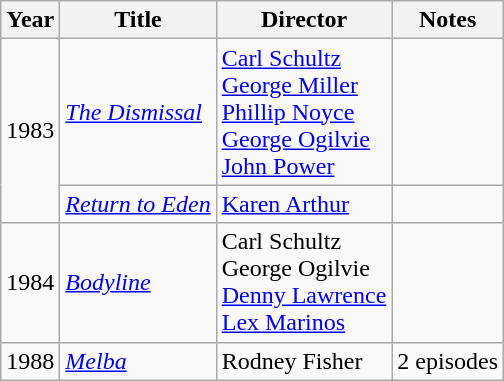<table class="wikitable">
<tr>
<th>Year</th>
<th>Title</th>
<th>Director</th>
<th>Notes</th>
</tr>
<tr>
<td rowspan=2>1983</td>
<td><em><a href='#'>The Dismissal</a></em></td>
<td><a href='#'>Carl Schultz</a><br><a href='#'>George Miller</a><br><a href='#'>Phillip Noyce</a><br><a href='#'>George Ogilvie</a><br><a href='#'>John Power</a></td>
<td></td>
</tr>
<tr>
<td><em><a href='#'>Return to Eden</a></em></td>
<td><a href='#'>Karen Arthur</a></td>
<td></td>
</tr>
<tr>
<td>1984</td>
<td><em><a href='#'>Bodyline</a></em></td>
<td>Carl Schultz<br>George Ogilvie<br><a href='#'>Denny Lawrence</a><br><a href='#'>Lex Marinos</a></td>
<td></td>
</tr>
<tr>
<td>1988</td>
<td><em><a href='#'>Melba</a></em></td>
<td>Rodney Fisher</td>
<td>2 episodes</td>
</tr>
</table>
